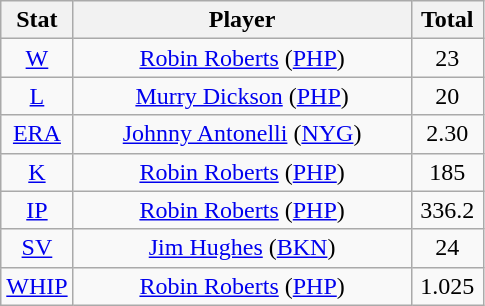<table class="wikitable" style="text-align:center;">
<tr>
<th style="width:15%;">Stat</th>
<th>Player</th>
<th style="width:15%;">Total</th>
</tr>
<tr>
<td><a href='#'>W</a></td>
<td><a href='#'>Robin Roberts</a> (<a href='#'>PHP</a>)</td>
<td>23</td>
</tr>
<tr>
<td><a href='#'>L</a></td>
<td><a href='#'>Murry Dickson</a> (<a href='#'>PHP</a>)</td>
<td>20</td>
</tr>
<tr>
<td><a href='#'>ERA</a></td>
<td><a href='#'>Johnny Antonelli</a> (<a href='#'>NYG</a>)</td>
<td>2.30</td>
</tr>
<tr>
<td><a href='#'>K</a></td>
<td><a href='#'>Robin Roberts</a> (<a href='#'>PHP</a>)</td>
<td>185</td>
</tr>
<tr>
<td><a href='#'>IP</a></td>
<td><a href='#'>Robin Roberts</a> (<a href='#'>PHP</a>)</td>
<td>336.2</td>
</tr>
<tr>
<td><a href='#'>SV</a></td>
<td><a href='#'>Jim Hughes</a> (<a href='#'>BKN</a>)</td>
<td>24</td>
</tr>
<tr>
<td><a href='#'>WHIP</a></td>
<td><a href='#'>Robin Roberts</a> (<a href='#'>PHP</a>)</td>
<td>1.025</td>
</tr>
</table>
